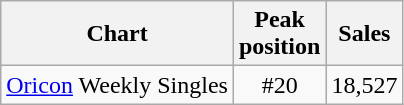<table class="wikitable">
<tr>
<th align="left">Chart</th>
<th align="center">Peak<br>position</th>
<th align="center">Sales</th>
</tr>
<tr>
<td align="left"><a href='#'>Oricon</a> Weekly Singles</td>
<td align="center">#20</td>
<td align="">18,527</td>
</tr>
</table>
